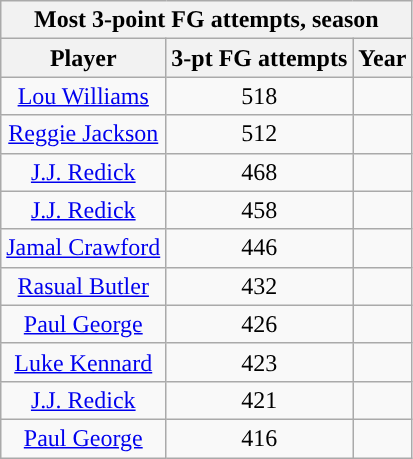<table class="wikitable sortable" style="text-align:center">
<tr>
<th colspan="3">Most 3-point FG attempts, season</th>
</tr>
<tr>
<th>Player</th>
<th>3-pt FG attempts</th>
<th>Year</th>
</tr>
<tr>
<td><a href='#'>Lou Williams</a></td>
<td>518</td>
<td></td>
</tr>
<tr>
<td><a href='#'>Reggie Jackson</a></td>
<td>512</td>
<td></td>
</tr>
<tr>
<td><a href='#'>J.J. Redick</a></td>
<td>468</td>
<td></td>
</tr>
<tr>
<td><a href='#'>J.J. Redick</a></td>
<td>458</td>
<td></td>
</tr>
<tr>
<td><a href='#'>Jamal Crawford</a></td>
<td>446</td>
<td></td>
</tr>
<tr>
<td><a href='#'>Rasual Butler</a></td>
<td>432</td>
<td></td>
</tr>
<tr>
<td><a href='#'>Paul George</a></td>
<td>426</td>
<td></td>
</tr>
<tr>
<td><a href='#'>Luke Kennard</a></td>
<td>423</td>
<td></td>
</tr>
<tr>
<td><a href='#'>J.J. Redick</a></td>
<td>421</td>
<td></td>
</tr>
<tr>
<td><a href='#'>Paul George</a></td>
<td>416</td>
<td></td>
</tr>
</table>
